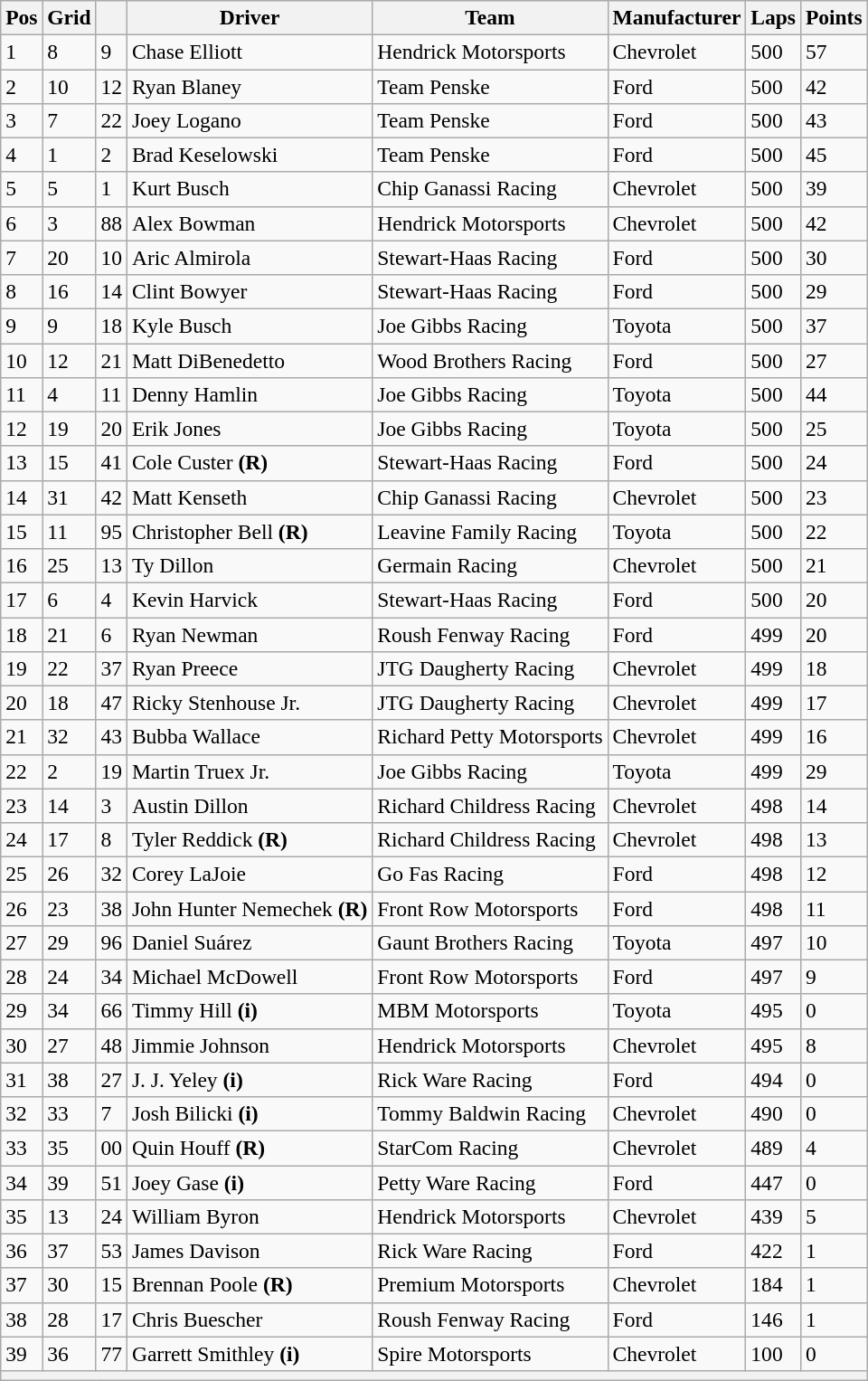<table class="wikitable" style="font-size:98%">
<tr>
<th>Pos</th>
<th>Grid</th>
<th></th>
<th>Driver</th>
<th>Team</th>
<th>Manufacturer</th>
<th>Laps</th>
<th>Points</th>
</tr>
<tr>
<td>1</td>
<td>8</td>
<td>9</td>
<td>Chase Elliott</td>
<td>Hendrick Motorsports</td>
<td>Chevrolet</td>
<td>500</td>
<td>57</td>
</tr>
<tr>
<td>2</td>
<td>10</td>
<td>12</td>
<td>Ryan Blaney</td>
<td>Team Penske</td>
<td>Ford</td>
<td>500</td>
<td>42</td>
</tr>
<tr>
<td>3</td>
<td>7</td>
<td>22</td>
<td>Joey Logano</td>
<td>Team Penske</td>
<td>Ford</td>
<td>500</td>
<td>43</td>
</tr>
<tr>
<td>4</td>
<td>1</td>
<td>2</td>
<td>Brad Keselowski</td>
<td>Team Penske</td>
<td>Ford</td>
<td>500</td>
<td>45</td>
</tr>
<tr>
<td>5</td>
<td>5</td>
<td>1</td>
<td>Kurt Busch</td>
<td>Chip Ganassi Racing</td>
<td>Chevrolet</td>
<td>500</td>
<td>39</td>
</tr>
<tr>
<td>6</td>
<td>3</td>
<td>88</td>
<td>Alex Bowman</td>
<td>Hendrick Motorsports</td>
<td>Chevrolet</td>
<td>500</td>
<td>42</td>
</tr>
<tr>
<td>7</td>
<td>20</td>
<td>10</td>
<td>Aric Almirola</td>
<td>Stewart-Haas Racing</td>
<td>Ford</td>
<td>500</td>
<td>30</td>
</tr>
<tr>
<td>8</td>
<td>16</td>
<td>14</td>
<td>Clint Bowyer</td>
<td>Stewart-Haas Racing</td>
<td>Ford</td>
<td>500</td>
<td>29</td>
</tr>
<tr>
<td>9</td>
<td>9</td>
<td>18</td>
<td>Kyle Busch</td>
<td>Joe Gibbs Racing</td>
<td>Toyota</td>
<td>500</td>
<td>37</td>
</tr>
<tr>
<td>10</td>
<td>12</td>
<td>21</td>
<td>Matt DiBenedetto</td>
<td>Wood Brothers Racing</td>
<td>Ford</td>
<td>500</td>
<td>27</td>
</tr>
<tr>
<td>11</td>
<td>4</td>
<td>11</td>
<td>Denny Hamlin</td>
<td>Joe Gibbs Racing</td>
<td>Toyota</td>
<td>500</td>
<td>44</td>
</tr>
<tr>
<td>12</td>
<td>19</td>
<td>20</td>
<td>Erik Jones</td>
<td>Joe Gibbs Racing</td>
<td>Toyota</td>
<td>500</td>
<td>25</td>
</tr>
<tr>
<td>13</td>
<td>15</td>
<td>41</td>
<td>Cole Custer <strong>(R)</strong></td>
<td>Stewart-Haas Racing</td>
<td>Ford</td>
<td>500</td>
<td>24</td>
</tr>
<tr>
<td>14</td>
<td>31</td>
<td>42</td>
<td>Matt Kenseth</td>
<td>Chip Ganassi Racing</td>
<td>Chevrolet</td>
<td>500</td>
<td>23</td>
</tr>
<tr>
<td>15</td>
<td>11</td>
<td>95</td>
<td>Christopher Bell <strong>(R)</strong></td>
<td>Leavine Family Racing</td>
<td>Toyota</td>
<td>500</td>
<td>22</td>
</tr>
<tr>
<td>16</td>
<td>25</td>
<td>13</td>
<td>Ty Dillon</td>
<td>Germain Racing</td>
<td>Chevrolet</td>
<td>500</td>
<td>21</td>
</tr>
<tr>
<td>17</td>
<td>6</td>
<td>4</td>
<td>Kevin Harvick</td>
<td>Stewart-Haas Racing</td>
<td>Ford</td>
<td>500</td>
<td>20</td>
</tr>
<tr>
<td>18</td>
<td>21</td>
<td>6</td>
<td>Ryan Newman</td>
<td>Roush Fenway Racing</td>
<td>Ford</td>
<td>499</td>
<td>20</td>
</tr>
<tr>
<td>19</td>
<td>22</td>
<td>37</td>
<td>Ryan Preece</td>
<td>JTG Daugherty Racing</td>
<td>Chevrolet</td>
<td>499</td>
<td>18</td>
</tr>
<tr>
<td>20</td>
<td>18</td>
<td>47</td>
<td>Ricky Stenhouse Jr.</td>
<td>JTG Daugherty Racing</td>
<td>Chevrolet</td>
<td>499</td>
<td>17</td>
</tr>
<tr>
<td>21</td>
<td>32</td>
<td>43</td>
<td>Bubba Wallace</td>
<td>Richard Petty Motorsports</td>
<td>Chevrolet</td>
<td>499</td>
<td>16</td>
</tr>
<tr>
<td>22</td>
<td>2</td>
<td>19</td>
<td>Martin Truex Jr.</td>
<td>Joe Gibbs Racing</td>
<td>Toyota</td>
<td>499</td>
<td>29</td>
</tr>
<tr>
<td>23</td>
<td>14</td>
<td>3</td>
<td>Austin Dillon</td>
<td>Richard Childress Racing</td>
<td>Chevrolet</td>
<td>498</td>
<td>14</td>
</tr>
<tr>
<td>24</td>
<td>17</td>
<td>8</td>
<td>Tyler Reddick <strong>(R)</strong></td>
<td>Richard Childress Racing</td>
<td>Chevrolet</td>
<td>498</td>
<td>13</td>
</tr>
<tr>
<td>25</td>
<td>26</td>
<td>32</td>
<td>Corey LaJoie</td>
<td>Go Fas Racing</td>
<td>Ford</td>
<td>498</td>
<td>12</td>
</tr>
<tr>
<td>26</td>
<td>23</td>
<td>38</td>
<td>John Hunter Nemechek <strong>(R)</strong></td>
<td>Front Row Motorsports</td>
<td>Ford</td>
<td>498</td>
<td>11</td>
</tr>
<tr>
<td>27</td>
<td>29</td>
<td>96</td>
<td>Daniel Suárez</td>
<td>Gaunt Brothers Racing</td>
<td>Toyota</td>
<td>497</td>
<td>10</td>
</tr>
<tr>
<td>28</td>
<td>24</td>
<td>34</td>
<td>Michael McDowell</td>
<td>Front Row Motorsports</td>
<td>Ford</td>
<td>497</td>
<td>9</td>
</tr>
<tr>
<td>29</td>
<td>34</td>
<td>66</td>
<td>Timmy Hill <strong>(i)</strong></td>
<td>MBM Motorsports</td>
<td>Toyota</td>
<td>495</td>
<td>0</td>
</tr>
<tr>
<td>30</td>
<td>27</td>
<td>48</td>
<td>Jimmie Johnson</td>
<td>Hendrick Motorsports</td>
<td>Chevrolet</td>
<td>495</td>
<td>8</td>
</tr>
<tr>
<td>31</td>
<td>38</td>
<td>27</td>
<td>J. J. Yeley <strong>(i)</strong></td>
<td>Rick Ware Racing</td>
<td>Ford</td>
<td>494</td>
<td>0</td>
</tr>
<tr>
<td>32</td>
<td>33</td>
<td>7</td>
<td>Josh Bilicki <strong>(i)</strong></td>
<td>Tommy Baldwin Racing</td>
<td>Chevrolet</td>
<td>490</td>
<td>0</td>
</tr>
<tr>
<td>33</td>
<td>35</td>
<td>00</td>
<td>Quin Houff <strong>(R)</strong></td>
<td>StarCom Racing</td>
<td>Chevrolet</td>
<td>489</td>
<td>4</td>
</tr>
<tr>
<td>34</td>
<td>39</td>
<td>51</td>
<td>Joey Gase <strong>(i)</strong></td>
<td>Petty Ware Racing</td>
<td>Ford</td>
<td>447</td>
<td>0</td>
</tr>
<tr>
<td>35</td>
<td>13</td>
<td>24</td>
<td>William Byron</td>
<td>Hendrick Motorsports</td>
<td>Chevrolet</td>
<td>439</td>
<td>5</td>
</tr>
<tr>
<td>36</td>
<td>37</td>
<td>53</td>
<td>James Davison</td>
<td>Rick Ware Racing</td>
<td>Ford</td>
<td>422</td>
<td>1</td>
</tr>
<tr>
<td>37</td>
<td>30</td>
<td>15</td>
<td>Brennan Poole <strong>(R)</strong></td>
<td>Premium Motorsports</td>
<td>Chevrolet</td>
<td>184</td>
<td>1</td>
</tr>
<tr>
<td>38</td>
<td>28</td>
<td>17</td>
<td>Chris Buescher</td>
<td>Roush Fenway Racing</td>
<td>Ford</td>
<td>146</td>
<td>1</td>
</tr>
<tr>
<td>39</td>
<td>36</td>
<td>77</td>
<td>Garrett Smithley <strong>(i)</strong></td>
<td>Spire Motorsports</td>
<td>Chevrolet</td>
<td>100</td>
<td>0</td>
</tr>
<tr>
<th colspan="8"></th>
</tr>
</table>
